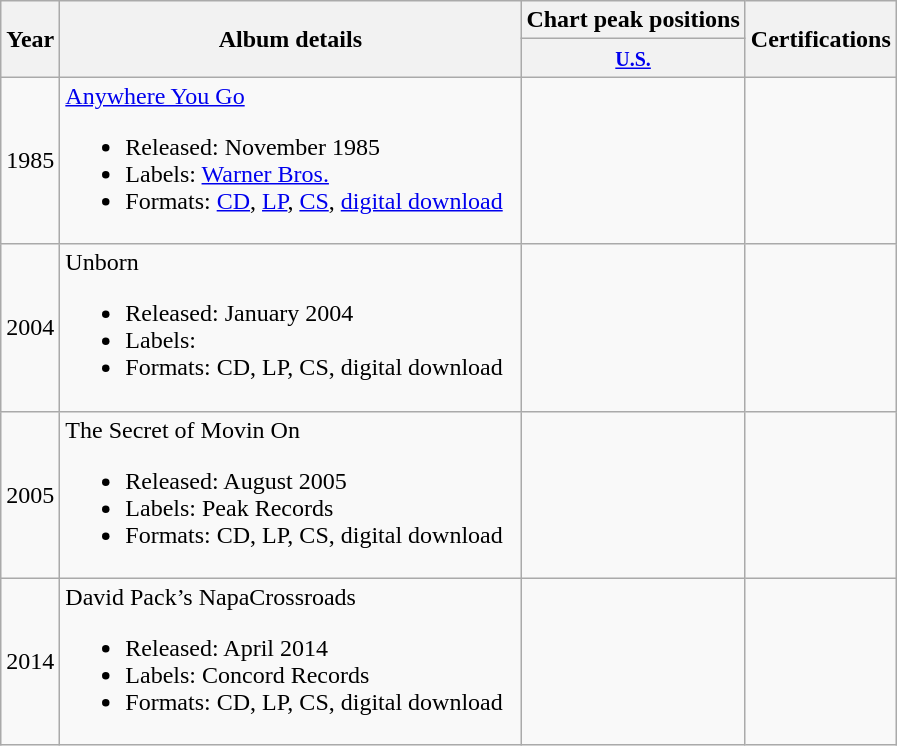<table class="wikitable" border="1">
<tr>
<th rowspan="2">Year</th>
<th rowspan="2" width="300">Album details</th>
<th>Chart peak positions</th>
<th rowspan="2">Certifications</th>
</tr>
<tr>
<th><small><a href='#'>U.S.</a></small></th>
</tr>
<tr>
<td>1985</td>
<td><a href='#'>Anywhere You Go</a><br><ul><li>Released: November 1985</li><li>Labels: <a href='#'>Warner Bros.</a></li><li>Formats: <a href='#'>CD</a>, <a href='#'>LP</a>, <a href='#'>CS</a>, <a href='#'>digital download</a></li></ul></td>
<td align="center"></td>
<td></td>
</tr>
<tr>
<td>2004</td>
<td>Unborn<br><ul><li>Released: January 2004</li><li>Labels:</li><li>Formats: CD, LP, CS, digital download</li></ul></td>
<td align="center"></td>
<td></td>
</tr>
<tr>
<td>2005</td>
<td>The Secret of Movin On<br><ul><li>Released: August 2005</li><li>Labels: Peak Records</li><li>Formats: CD, LP, CS, digital download</li></ul></td>
<td align="center"></td>
<td></td>
</tr>
<tr>
<td>2014</td>
<td>David Pack’s NapaCrossroads<br><ul><li>Released: April 2014</li><li>Labels: Concord Records</li><li>Formats: CD, LP, CS, digital download</li></ul></td>
<td align="center"></td>
<td></td>
</tr>
</table>
